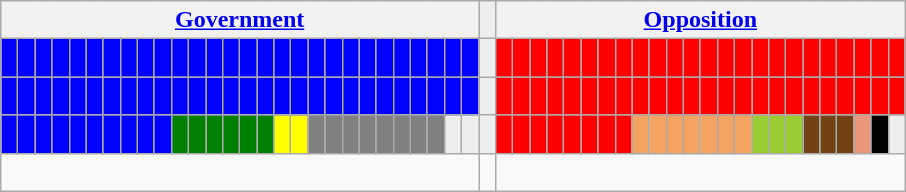<table class="wikitable">
<tr>
<th colspan="28"><a href='#'>Government</a></th>
<td colspan="1" bgcolor="#EEEEEE"> </td>
<th colspan="24"><a href='#'>Opposition</a></th>
</tr>
<tr ----------------- >
<td bgcolor=blue> </td>
<td bgcolor=blue> </td>
<td bgcolor=blue> </td>
<td bgcolor=blue> </td>
<td bgcolor=blue> </td>
<td bgcolor=blue> </td>
<td bgcolor=blue> </td>
<td bgcolor=blue> </td>
<td bgcolor=blue> </td>
<td bgcolor=blue> </td>
<td bgcolor=blue> </td>
<td bgcolor=blue> </td>
<td bgcolor=blue> </td>
<td bgcolor=blue> </td>
<td bgcolor=blue> </td>
<td bgcolor=blue> </td>
<td bgcolor=blue> </td>
<td bgcolor=blue> </td>
<td bgcolor=blue> </td>
<td bgcolor=blue> </td>
<td bgcolor=blue> </td>
<td bgcolor=blue> </td>
<td bgcolor=blue> </td>
<td bgcolor=blue> </td>
<td bgcolor=blue> </td>
<td bgcolor=blue> </td>
<td bgcolor=blue> </td>
<td bgcolor=blue> </td>
<td colspan="1" bgcolor="#EEEEEE"></td>
<td bgcolor=red> </td>
<td bgcolor=red> </td>
<td bgcolor=red> </td>
<td bgcolor=red> </td>
<td bgcolor=red> </td>
<td bgcolor=red> </td>
<td bgcolor=red> </td>
<td bgcolor=red> </td>
<td bgcolor=red> </td>
<td bgcolor=red> </td>
<td bgcolor=red> </td>
<td bgcolor=red> </td>
<td bgcolor=red> </td>
<td bgcolor=red> </td>
<td bgcolor=red> </td>
<td bgcolor=red> </td>
<td bgcolor=red> </td>
<td bgcolor=red> </td>
<td bgcolor=red> </td>
<td bgcolor=red> </td>
<td bgcolor=red> </td>
<td bgcolor=red> </td>
<td bgcolor=red> </td>
<td bgcolor=red> </td>
</tr>
<tr ----------------- >
<td bgcolor=blue> </td>
<td bgcolor=blue> </td>
<td bgcolor=blue> </td>
<td bgcolor=blue> </td>
<td bgcolor=blue> </td>
<td bgcolor=blue> </td>
<td bgcolor=blue> </td>
<td bgcolor=blue> </td>
<td bgcolor=blue> </td>
<td bgcolor=blue> </td>
<td bgcolor=blue> </td>
<td bgcolor=blue> </td>
<td bgcolor=blue> </td>
<td bgcolor=blue> </td>
<td bgcolor=blue> </td>
<td bgcolor=blue> </td>
<td bgcolor=blue> </td>
<td bgcolor=blue> </td>
<td bgcolor=blue> </td>
<td bgcolor=blue> </td>
<td bgcolor=blue> </td>
<td bgcolor=blue> </td>
<td bgcolor=blue> </td>
<td bgcolor=blue> </td>
<td bgcolor=blue> </td>
<td bgcolor=blue> </td>
<td bgcolor=blue> </td>
<td bgcolor=blue> </td>
<td colspan="1" bgcolor="#EEEEEE"></td>
<td bgcolor=red> </td>
<td bgcolor=red> </td>
<td bgcolor=red> </td>
<td bgcolor=red> </td>
<td bgcolor=red> </td>
<td bgcolor=red> </td>
<td bgcolor=red> </td>
<td bgcolor=red> </td>
<td bgcolor=red> </td>
<td bgcolor=red> </td>
<td bgcolor=red> </td>
<td bgcolor=red> </td>
<td bgcolor=red> </td>
<td bgcolor=red> </td>
<td bgcolor=red> </td>
<td bgcolor=red> </td>
<td bgcolor=red> </td>
<td bgcolor=red> </td>
<td bgcolor=red> </td>
<td bgcolor=red> </td>
<td bgcolor=red> </td>
<td bgcolor=red> </td>
<td bgcolor=red> </td>
<td bgcolor=red> </td>
</tr>
<tr ----------------- >
<td bgcolor=blue> </td>
<td bgcolor=blue> </td>
<td bgcolor=blue> </td>
<td bgcolor=blue> </td>
<td bgcolor=blue> </td>
<td bgcolor=blue> </td>
<td bgcolor=blue> </td>
<td bgcolor=blue> </td>
<td bgcolor=blue> </td>
<td bgcolor=blue> </td>
<td bgcolor=green> </td>
<td bgcolor=green> </td>
<td bgcolor=green> </td>
<td bgcolor=green> </td>
<td bgcolor=green> </td>
<td bgcolor=green> </td>
<td bgcolor=yellow> </td>
<td bgcolor=yellow> </td>
<td bgcolor=gray> </td>
<td bgcolor=gray> </td>
<td bgcolor=gray> </td>
<td bgcolor=gray> </td>
<td bgcolor=gray> </td>
<td bgcolor=gray> </td>
<td bgcolor=gray> </td>
<td bgcolor=gray> </td>
<td colspan="1" bgcolor="#EEEEEE"></td>
<td colspan="1" bgcolor="#EEEEEE"></td>
<td colspan="1" bgcolor="#EEEEEE"></td>
<td bgcolor=red> </td>
<td bgcolor=red> </td>
<td bgcolor=red> </td>
<td bgcolor=red> </td>
<td bgcolor=red> </td>
<td bgcolor=red> </td>
<td bgcolor=red> </td>
<td bgcolor=red> </td>
<td bgcolor=sandybrown> </td>
<td bgcolor=sandybrown> </td>
<td bgcolor=sandybrown> </td>
<td bgcolor=sandybrown> </td>
<td bgcolor=sandybrown> </td>
<td bgcolor=sandybrown> </td>
<td bgcolor=sandybrown> </td>
<td bgcolor=#9ACD32> </td>
<td bgcolor=#9ACD32> </td>
<td bgcolor=#9ACD32> </td>
<td bgcolor=#704214> </td>
<td bgcolor=#704214> </td>
<td bgcolor=#704214> </td>
<td bgcolor=darksalmon> </td>
<td bgcolor=black> </td>
<td colspan="1" bgcolor="#EEEEEE"></td>
</tr>
<tr ----------------->
<td colspan="28"><br>


</td>
<td></td>
<td colspan="28"><br>




</td>
</tr>
</table>
